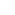<table cellpadding="2" style="border: 1px solid white; font-size:90%;">
<tr>
<td style="text-align:left;"></td>
</tr>
</table>
